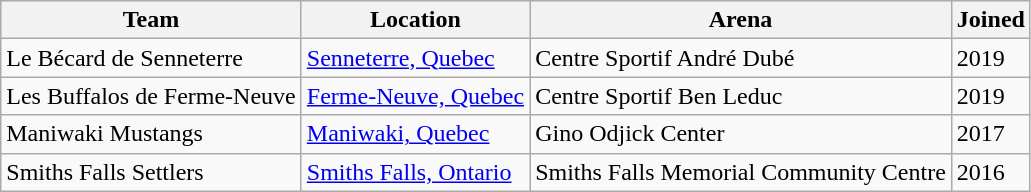<table class="wikitable">
<tr>
<th>Team</th>
<th>Location</th>
<th>Arena</th>
<th>Joined</th>
</tr>
<tr>
<td>Le Bécard de Senneterre</td>
<td><a href='#'>Senneterre, Quebec</a></td>
<td>Centre Sportif André Dubé</td>
<td>2019</td>
</tr>
<tr>
<td>Les Buffalos de Ferme-Neuve</td>
<td><a href='#'>Ferme-Neuve, Quebec</a></td>
<td>Centre Sportif Ben Leduc</td>
<td>2019</td>
</tr>
<tr>
<td>Maniwaki Mustangs</td>
<td><a href='#'>Maniwaki, Quebec</a></td>
<td>Gino Odjick Center</td>
<td>2017<br></td>
</tr>
<tr>
<td>Smiths Falls Settlers</td>
<td><a href='#'>Smiths Falls, Ontario</a></td>
<td>Smiths Falls Memorial Community Centre</td>
<td>2016</td>
</tr>
</table>
